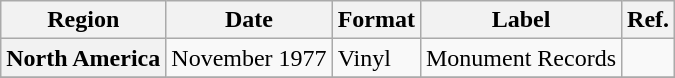<table class="wikitable plainrowheaders">
<tr>
<th scope="col">Region</th>
<th scope="col">Date</th>
<th scope="col">Format</th>
<th scope="col">Label</th>
<th scope="col">Ref.</th>
</tr>
<tr>
<th scope="row">North America</th>
<td>November 1977</td>
<td>Vinyl</td>
<td>Monument Records</td>
<td></td>
</tr>
<tr>
</tr>
</table>
